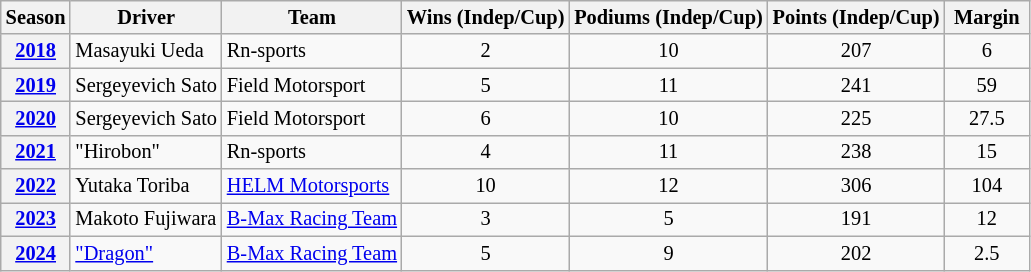<table class="wikitable " style="font-size:85%; text-align:center;">
<tr>
<th scope=col>Season</th>
<th scope=col>Driver</th>
<th scope=col>Team</th>
<th scope=col>Wins (Indep/Cup)</th>
<th scope=col>Podiums (Indep/Cup)</th>
<th scope=col>Points (Indep/Cup)</th>
<th scope=col width="50">Margin</th>
</tr>
<tr>
<th><a href='#'>2018</a></th>
<td align=left> Masayuki Ueda</td>
<td align=left> Rn-sports</td>
<td>2</td>
<td>10</td>
<td>207</td>
<td>6</td>
</tr>
<tr>
<th><a href='#'>2019</a></th>
<td align=left> Sergeyevich Sato</td>
<td align=left> Field Motorsport</td>
<td>5</td>
<td>11</td>
<td>241</td>
<td>59</td>
</tr>
<tr>
<th><a href='#'>2020</a></th>
<td align=left> Sergeyevich Sato</td>
<td align=left> Field Motorsport</td>
<td>6</td>
<td>10</td>
<td>225</td>
<td>27.5</td>
</tr>
<tr>
<th><a href='#'>2021</a></th>
<td align=left> "Hirobon"</td>
<td align=left> Rn-sports</td>
<td>4</td>
<td>11</td>
<td>238</td>
<td>15</td>
</tr>
<tr>
<th><a href='#'>2022</a></th>
<td align=left> Yutaka Toriba</td>
<td align=left> <a href='#'>HELM Motorsports</a></td>
<td>10</td>
<td>12</td>
<td>306</td>
<td>104</td>
</tr>
<tr>
<th><a href='#'>2023</a></th>
<td align=left> Makoto Fujiwara</td>
<td align=left> <a href='#'>B-Max Racing Team</a></td>
<td>3</td>
<td>5</td>
<td>191</td>
<td>12</td>
</tr>
<tr>
<th><a href='#'>2024</a></th>
<td align=left> <a href='#'>"Dragon"</a></td>
<td align=left> <a href='#'>B-Max Racing Team</a></td>
<td>5</td>
<td>9</td>
<td>202</td>
<td>2.5</td>
</tr>
</table>
